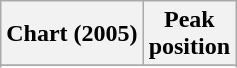<table class="wikitable sortable plainrowheaders" style="text-align:center">
<tr>
<th scope="col">Chart (2005)</th>
<th scope="col">Peak<br> position</th>
</tr>
<tr>
</tr>
<tr>
</tr>
</table>
